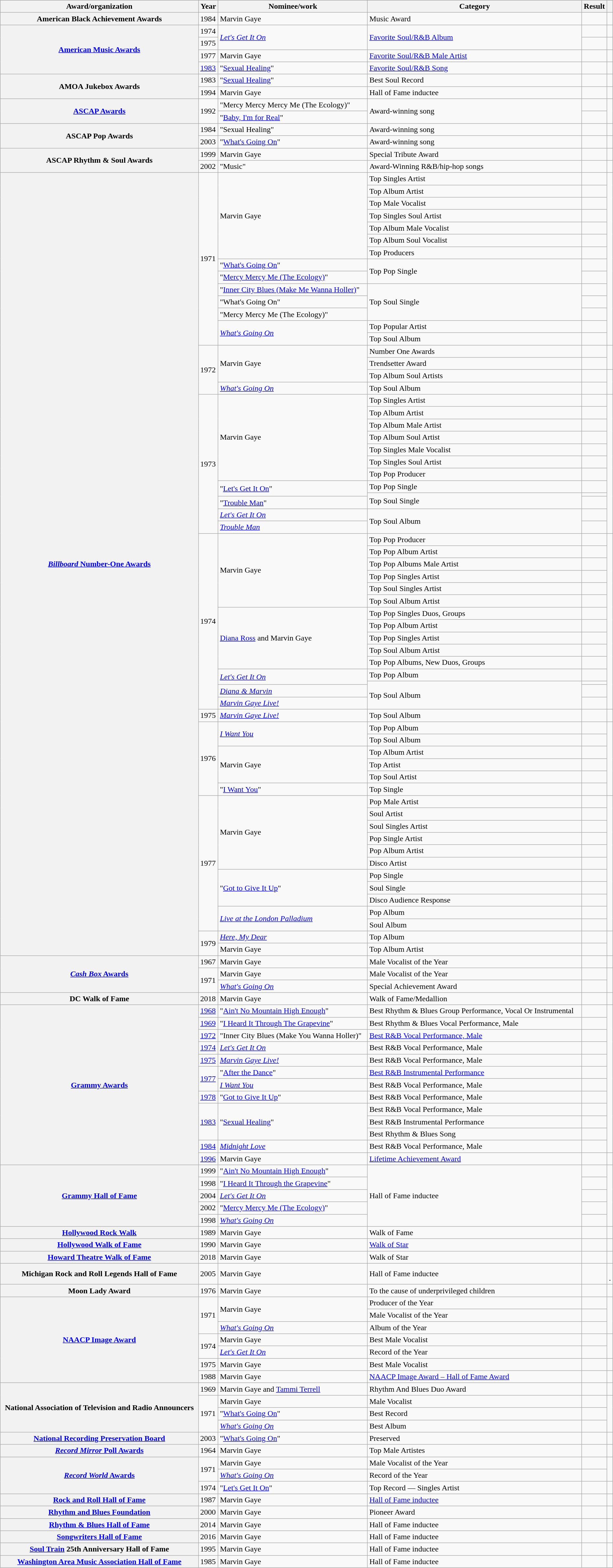<table class="wikitable sortable plainrowheaders" style="width: 100%;">
<tr style="background:#ccc; text-align:center;">
<th scope="col">Award/organization</th>
<th scope="col">Year</th>
<th scope="col">Nominee/work</th>
<th scope="col">Category</th>
<th scope="col">Result</th>
<th scope="col" class="unsortable"></th>
</tr>
<tr>
<th scope="row">American Black Achievement Awards</th>
<td>1984</td>
<td>Marvin Gaye</td>
<td>Music Award</td>
<td></td>
<td align="center"></td>
</tr>
<tr>
<th scope="row" rowspan=4><a href='#'>American Music Awards</a></th>
<td>1974</td>
<td rowspan="2"><em><a href='#'>Let's Get It On</a></em></td>
<td rowspan="2"><a href='#'>Favorite Soul/R&B Album</a></td>
<td></td>
<td align="center"></td>
</tr>
<tr>
<td>1975</td>
<td></td>
<td align="center"></td>
</tr>
<tr>
<td>1977</td>
<td>Marvin Gaye</td>
<td><a href='#'>Favorite Soul/R&B Male Artist</a></td>
<td></td>
<td align="center"></td>
</tr>
<tr>
<td><a href='#'>1983</a></td>
<td>"<a href='#'>Sexual Healing</a>"</td>
<td><a href='#'>Favorite Soul/R&B Song</a></td>
<td></td>
<td align="center"></td>
</tr>
<tr>
<th scope="row" rowspan=2>AMOA Jukebox Awards</th>
<td>1983</td>
<td>"<a href='#'>Sexual Healing</a>"</td>
<td>Best Soul Record</td>
<td></td>
<td align="center"></td>
</tr>
<tr>
<td>1994</td>
<td>Marvin Gaye</td>
<td>Hall of Fame inductee</td>
<td></td>
<td align="center"></td>
</tr>
<tr>
<th scope="row" rowspan=2><a href='#'>ASCAP Awards</a></th>
<td rowspan="2">1992</td>
<td>"Mercy Mercy Mercy Me (The Ecology)"</td>
<td rowspan="2">Award-winning song</td>
<td></td>
<td align="center" rowspan="2"></td>
</tr>
<tr>
<td>"<a href='#'>Baby, I'm for Real</a>"</td>
<td></td>
</tr>
<tr>
<th scope="row" rowspan=2>ASCAP Pop Awards</th>
<td>1984</td>
<td>"Sexual Healing"</td>
<td>Award-winning song</td>
<td></td>
<td align="center"></td>
</tr>
<tr>
<td>2003</td>
<td>"<a href='#'>What's Going On</a>"</td>
<td>Award-winning song</td>
<td></td>
<td align="center"></td>
</tr>
<tr>
<th scope="row" rowspan=2>ASCAP Rhythm & Soul Awards</th>
<td>1999</td>
<td>Marvin Gaye</td>
<td>Special Tribute Award</td>
<td></td>
<td align="center"></td>
</tr>
<tr>
<td>2002</td>
<td>"Music"</td>
<td>Award-Winning R&B/hip-hop songs</td>
<td></td>
<td align="center"></td>
</tr>
<tr>
<th scope="row" rowspan=65><a href='#'><em>Billboard</em> Number-One Awards</a></th>
<td rowspan="14">1971</td>
<td rowspan="7">Marvin Gaye</td>
<td>Top Singles Artist</td>
<td></td>
<td align="center" rowspan="14"></td>
</tr>
<tr>
<td>Top Album Artist</td>
<td></td>
</tr>
<tr>
<td>Top Male Vocalist</td>
<td></td>
</tr>
<tr>
<td>Top Singles Soul Artist</td>
<td></td>
</tr>
<tr>
<td>Top Album Male Vocalist</td>
<td></td>
</tr>
<tr>
<td>Top Album Soul Vocalist</td>
<td></td>
</tr>
<tr>
<td>Top Producers</td>
<td></td>
</tr>
<tr>
<td>"<a href='#'>What's Going On</a>"</td>
<td rowspan="2">Top Pop Single</td>
<td></td>
</tr>
<tr>
<td>"<a href='#'>Mercy Mercy Me (The Ecology)</a>"</td>
<td></td>
</tr>
<tr>
<td>"<a href='#'>Inner City Blues (Make Me Wanna Holler)</a>"</td>
<td rowspan="3">Top Soul Single</td>
<td></td>
</tr>
<tr>
<td>"What's Going On"</td>
<td></td>
</tr>
<tr>
<td>"Mercy Mercy Me (The Ecology)"</td>
<td></td>
</tr>
<tr>
<td rowspan="2"><em><a href='#'>What's Going On</a></em></td>
<td>Top Popular Artist</td>
<td></td>
</tr>
<tr>
<td>Top Soul Album</td>
<td></td>
</tr>
<tr>
<td rowspan="4">1972</td>
<td rowspan="3">Marvin Gaye</td>
<td>Number One Awards</td>
<td></td>
<td align="center" rowspan="2"></td>
</tr>
<tr>
<td>Trendsetter Award</td>
<td></td>
</tr>
<tr>
<td>Top Album Soul Artists</td>
<td></td>
</tr>
<tr>
<td><em><a href='#'>What's Going On</a></em></td>
<td>Top Soul Album</td>
<td></td>
</tr>
<tr>
<td rowspan="12">1973</td>
<td rowspan="7">Marvin Gaye</td>
<td>Top Singles Artist</td>
<td></td>
<td align="center" rowspan="12"></td>
</tr>
<tr>
<td>Top Album Artist</td>
<td></td>
</tr>
<tr>
<td>Top Album Male Artist</td>
<td></td>
</tr>
<tr>
<td>Top Album Soul Artist</td>
<td></td>
</tr>
<tr>
<td>Top Singles Male Vocalist</td>
<td></td>
</tr>
<tr>
<td>Top Singles Soul Artist</td>
<td></td>
</tr>
<tr>
<td>Top Pop Producer</td>
<td></td>
</tr>
<tr>
<td rowspan="2">"<a href='#'>Let's Get It On</a>"</td>
<td>Top Pop Single</td>
<td></td>
</tr>
<tr>
<td rowspan="2">Top Soul Single</td>
<td></td>
</tr>
<tr>
<td>"<a href='#'>Trouble Man</a>"</td>
<td></td>
</tr>
<tr>
<td><em><a href='#'>Let's Get It On</a></em></td>
<td rowspan="2">Top Soul Album</td>
<td></td>
</tr>
<tr>
<td><em><a href='#'>Trouble Man</a></em></td>
<td></td>
</tr>
<tr>
<td rowspan="15">1974</td>
<td rowspan="6">Marvin Gaye</td>
<td>Top Pop Producer</td>
<td></td>
<td align="center" rowspan="15"></td>
</tr>
<tr>
<td>Top Pop Album Artist</td>
<td></td>
</tr>
<tr>
<td>Top Pop Albums Male Artist</td>
<td></td>
</tr>
<tr>
<td>Top Pop Singles Artist</td>
<td></td>
</tr>
<tr>
<td>Top Soul Singles Artist</td>
<td></td>
</tr>
<tr>
<td>Top Soul Album Artist</td>
<td></td>
</tr>
<tr>
<td rowspan="5"><a href='#'>Diana Ross</a> and Marvin Gaye</td>
<td>Top Pop Singles Duos, Groups</td>
<td></td>
</tr>
<tr>
<td>Top Pop Album Artist</td>
<td></td>
</tr>
<tr>
<td>Top Pop Singles Artist</td>
<td></td>
</tr>
<tr>
<td>Top Soul Album Artist</td>
<td></td>
</tr>
<tr>
<td>Top Pop Albums, New Duos, Groups</td>
<td></td>
</tr>
<tr>
<td rowspan="2"><em><a href='#'>Let's Get It On</a></em></td>
<td>Top Pop Album</td>
<td></td>
</tr>
<tr>
<td rowspan="3">Top Soul Album</td>
<td></td>
</tr>
<tr>
<td><em><a href='#'>Diana & Marvin</a></em></td>
<td></td>
</tr>
<tr>
<td><em><a href='#'>Marvin Gaye Live!</a></em></td>
<td></td>
</tr>
<tr>
<td>1975</td>
<td><em><a href='#'>Marvin Gaye Live!</a></em></td>
<td>Top Soul Album</td>
<td></td>
<td align="center"></td>
</tr>
<tr>
<td rowspan="6">1976</td>
<td rowspan="2"><em><a href='#'>I Want You</a></em></td>
<td>Top Pop Album</td>
<td></td>
<td align="center" rowspan="6"></td>
</tr>
<tr>
<td>Top Soul Album</td>
<td></td>
</tr>
<tr>
<td rowspan="3">Marvin Gaye</td>
<td>Top Album Artist</td>
<td></td>
</tr>
<tr>
<td>Top Artist</td>
<td></td>
</tr>
<tr>
<td>Top Soul Artist</td>
<td></td>
</tr>
<tr>
<td>"<a href='#'>I Want You</a>"</td>
<td>Top Single</td>
<td></td>
</tr>
<tr>
<td rowspan="11">1977</td>
<td rowspan="6">Marvin Gaye</td>
<td>Pop Male Artist</td>
<td></td>
<td align="center" rowspan="11"></td>
</tr>
<tr>
<td>Soul Artist</td>
<td></td>
</tr>
<tr>
<td>Soul Singles Artist</td>
<td></td>
</tr>
<tr>
<td>Pop Single Artist</td>
<td></td>
</tr>
<tr>
<td>Pop Album Artist</td>
<td></td>
</tr>
<tr>
<td>Disco Artist</td>
<td></td>
</tr>
<tr>
<td rowspan="3">"<a href='#'>Got to Give It Up</a>"</td>
<td>Pop Single</td>
<td></td>
</tr>
<tr>
<td>Soul Single</td>
<td></td>
</tr>
<tr>
<td>Disco Audience Response</td>
<td></td>
</tr>
<tr>
<td rowspan="2"><em><a href='#'>Live at the London Palladium</a></em></td>
<td>Pop Album</td>
<td></td>
</tr>
<tr>
<td>Soul Album</td>
<td></td>
</tr>
<tr>
<td rowspan="2">1979</td>
<td><em><a href='#'>Here, My Dear</a></em></td>
<td>Top Album</td>
<td></td>
<td align="center" rowspan="2"></td>
</tr>
<tr>
<td>Marvin Gaye</td>
<td>Top Album Artist</td>
<td></td>
</tr>
<tr>
<th scope="row" rowspan=3><a href='#'><em>Cash Box</em> Awards</a></th>
<td>1967</td>
<td>Marvin Gaye</td>
<td>Male Vocalist of the Year</td>
<td></td>
<td align="center"></td>
</tr>
<tr>
<td rowspan="2">1971</td>
<td>Marvin Gaye</td>
<td>Male Vocalist of the Year</td>
<td></td>
<td align="center" rowspan="2"></td>
</tr>
<tr>
<td><em><a href='#'>What's Going On</a></em></td>
<td>Special Achievement Award</td>
<td></td>
</tr>
<tr>
<th scope="row">DC Walk of Fame</th>
<td>2018</td>
<td>Marvin Gaye</td>
<td>Walk of Fame/Medallion</td>
<td></td>
<td align="center"></td>
</tr>
<tr>
<th scope="row" rowspan=13><a href='#'>Grammy Awards</a></th>
<td><a href='#'>1968</a></td>
<td>"<a href='#'>Ain't No Mountain High Enough</a>"</td>
<td>Best Rhythm & Blues Group Performance, Vocal Or Instrumental</td>
<td></td>
<td align="center" rowspan="12"></td>
</tr>
<tr>
<td><a href='#'>1969</a></td>
<td>"<a href='#'>I Heard It Through The Grapevine</a>"</td>
<td>Best Rhythm & Blues Vocal Performance, Male</td>
<td></td>
</tr>
<tr>
<td><a href='#'>1972</a></td>
<td>"Inner City Blues (Make You Wanna Holler)"</td>
<td><a href='#'>Best R&B Vocal Performance, Male</a></td>
<td></td>
</tr>
<tr>
<td><a href='#'>1974</a></td>
<td><em><a href='#'>Let's Get It On</a></em></td>
<td>Best R&B Vocal Performance, Male</td>
<td></td>
</tr>
<tr>
<td><a href='#'>1975</a></td>
<td><em><a href='#'>Marvin Gaye Live!</a></em></td>
<td>Best R&B Vocal Performance, Male</td>
<td></td>
</tr>
<tr>
<td rowspan="2"><a href='#'>1977</a></td>
<td>"<a href='#'>After the Dance</a>"</td>
<td><a href='#'>Best R&B Instrumental Performance</a></td>
<td></td>
</tr>
<tr>
<td><em><a href='#'>I Want You</a></em></td>
<td>Best R&B Vocal Performance, Male</td>
<td></td>
</tr>
<tr>
<td><a href='#'>1978</a></td>
<td>"<a href='#'>Got to Give It Up</a>"</td>
<td>Best R&B Vocal Performance, Male</td>
<td></td>
</tr>
<tr>
<td rowspan="3"><a href='#'>1983</a></td>
<td rowspan="3">"<a href='#'>Sexual Healing</a>"</td>
<td>Best R&B Vocal Performance, Male</td>
<td></td>
</tr>
<tr>
<td>Best R&B Instrumental Performance</td>
<td></td>
</tr>
<tr>
<td>Best Rhythm & Blues Song</td>
<td></td>
</tr>
<tr>
<td><a href='#'>1984</a></td>
<td><em><a href='#'>Midnight Love</a></em></td>
<td>Best R&B Vocal Performance, Male</td>
<td></td>
</tr>
<tr>
<td><a href='#'>1996</a></td>
<td>Marvin Gaye</td>
<td><a href='#'>Lifetime Achievement Award</a></td>
<td></td>
<td align="center"></td>
</tr>
<tr>
<th scope="row" rowspan=5><a href='#'>Grammy Hall of Fame</a></th>
<td>1999</td>
<td>"<a href='#'>Ain't No Mountain High Enough</a>"</td>
<td rowspan="5">Hall of Fame inductee</td>
<td></td>
<td align="center" rowspan="5"></td>
</tr>
<tr>
<td>1998</td>
<td>"<a href='#'>I Heard It Through the Grapevine</a>"</td>
<td></td>
</tr>
<tr>
<td>2004</td>
<td><em><a href='#'>Let's Get It On</a></em></td>
<td></td>
</tr>
<tr>
<td>2002</td>
<td>"<a href='#'>Mercy Mercy Me (The Ecology)</a>"</td>
<td></td>
</tr>
<tr>
<td>1998</td>
<td><em><a href='#'>What's Going On</a></em></td>
<td></td>
</tr>
<tr>
<th scope="row"><a href='#'>Hollywood Rock Walk</a></th>
<td>1989</td>
<td>Marvin Gaye</td>
<td>Walk of Fame</td>
<td></td>
<td align="center"></td>
</tr>
<tr>
<th scope="row"><a href='#'>Hollywood Walk of Fame</a></th>
<td>1990</td>
<td>Marvin Gaye</td>
<td><a href='#'>Walk of Star</a></td>
<td></td>
<td align="center"></td>
</tr>
<tr>
<th scope="row"><a href='#'>Howard Theatre Walk of Fame</a></th>
<td>2018</td>
<td>Marvin Gaye</td>
<td>Walk of Star</td>
<td></td>
<td align="center"></td>
</tr>
<tr>
<th scope="row">Michigan Rock and Roll Legends Hall of Fame</th>
<td>2005</td>
<td>Marvin Gaye</td>
<td>Hall of Fame inductee</td>
<td></td>
<td align="center"><br>.</td>
</tr>
<tr>
<th scope="row">Moon Lady Award</th>
<td>1976</td>
<td>Marvin Gaye</td>
<td>To the cause of underprivileged children</td>
<td></td>
<td align="center"></td>
</tr>
<tr>
<th scope="row" rowspan=7><a href='#'>NAACP Image Award</a></th>
<td rowspan="3">1971</td>
<td rowspan="2">Marvin Gaye</td>
<td>Producer of the Year</td>
<td></td>
<td align="center" rowspan="3"></td>
</tr>
<tr>
<td>Male Vocalist of the Year</td>
<td></td>
</tr>
<tr>
<td><em><a href='#'>What's Going On</a></em></td>
<td>Album of the Year</td>
<td></td>
</tr>
<tr>
<td rowspan="2">1974</td>
<td>Marvin Gaye</td>
<td>Best Male Vocalist</td>
<td></td>
<td align="center" rowspan="2"></td>
</tr>
<tr>
<td><em><a href='#'>Let's Get It On</a></em></td>
<td>Record of the Year</td>
<td></td>
</tr>
<tr>
<td>1975</td>
<td>Marvin Gaye</td>
<td>Best Male Vocalist</td>
<td></td>
<td align="center"></td>
</tr>
<tr>
<td>1988</td>
<td>Marvin Gaye</td>
<td><a href='#'>NAACP Image Award – Hall of Fame Award</a></td>
<td></td>
<td align="center"></td>
</tr>
<tr>
<th scope="row" rowspan=4>National Association of Television and Radio Announcers </th>
<td>1969</td>
<td>Marvin Gaye and <a href='#'>Tammi Terrell</a></td>
<td>Rhythm And Blues Duo Award</td>
<td></td>
<td align="center"></td>
</tr>
<tr>
<td rowspan="3">1971</td>
<td>Marvin Gaye</td>
<td>Male Vocalist</td>
<td></td>
<td align="center" rowspan="3"></td>
</tr>
<tr>
<td>"<a href='#'>What's Going On</a>"</td>
<td>Best Record</td>
<td></td>
</tr>
<tr>
<td><em><a href='#'>What's Going On</a></em></td>
<td>Best Album</td>
<td></td>
</tr>
<tr>
<th scope="row"><a href='#'>National Recording Preservation Board</a></th>
<td>2003</td>
<td>"<a href='#'>What's Going On</a>"</td>
<td>Preserved</td>
<td></td>
<td align="center"></td>
</tr>
<tr>
<th scope="row"><a href='#'><em>Record Mirror</em> Poll Awards</a></th>
<td>1964</td>
<td>Marvin Gaye</td>
<td>Top Male Artistes</td>
<td></td>
<td align="center"></td>
</tr>
<tr>
<th scope="row" rowspan=3><a href='#'><em>Record World</em> Awards</a></th>
<td rowspan="2">1971</td>
<td>Marvin Gaye</td>
<td>Male Vocalist of the Year</td>
<td></td>
<td align="center" rowspan="2"></td>
</tr>
<tr>
<td><em><a href='#'>What's Going On</a></em></td>
<td>Record of the Year</td>
<td></td>
</tr>
<tr>
<td>1974</td>
<td>"<a href='#'>Let's Get It On</a>"</td>
<td>Top Record — Singles Artist</td>
<td></td>
<td align="center"></td>
</tr>
<tr>
<th scope="row"><a href='#'>Rock and Roll Hall of Fame</a></th>
<td>1987</td>
<td>Marvin Gaye</td>
<td><a href='#'>Hall of Fame inductee</a></td>
<td></td>
<td align="center"></td>
</tr>
<tr>
<th scope="row"><a href='#'>Rhythm and Blues Foundation</a></th>
<td>2000</td>
<td>Marvin Gaye</td>
<td>Pioneer Award</td>
<td></td>
<td align="center"></td>
</tr>
<tr>
<th scope="row"><a href='#'>Rhythm & Blues Hall of Fame</a></th>
<td>2014</td>
<td>Marvin Gaye</td>
<td>Hall of Fame inductee</td>
<td></td>
<td align="center"></td>
</tr>
<tr>
<th scope="row"><a href='#'>Songwriters Hall of Fame</a></th>
<td>2016</td>
<td>Marvin Gaye</td>
<td>Hall of Fame inductee</td>
<td></td>
<td align="center"></td>
</tr>
<tr>
<th scope="row"><a href='#'>Soul Train</a> 25th Anniversary Hall of Fame</th>
<td>1995</td>
<td>Marvin Gaye</td>
<td>Hall of Fame inductee</td>
<td></td>
<td align="center"></td>
</tr>
<tr>
<th scope="row"><a href='#'>Washington Area Music Association Hall of Fame</a></th>
<td>1985</td>
<td>Marvin Gaye</td>
<td>Hall of Fame inductee</td>
<td></td>
<td align="center"></td>
</tr>
</table>
